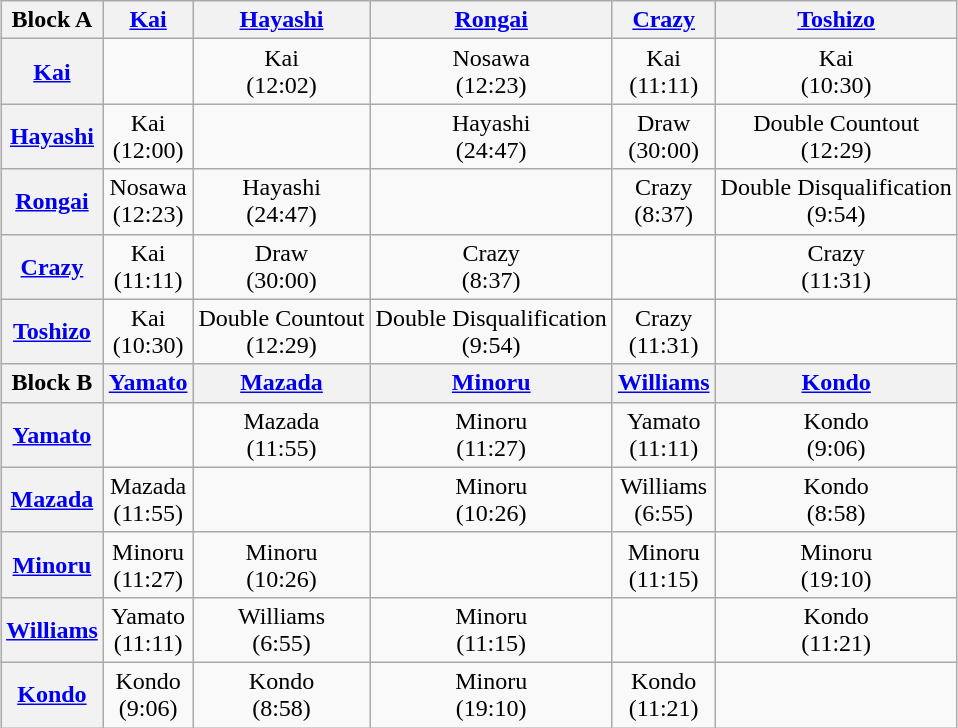<table class="wikitable" style="margin: 1em auto 1em auto;text-align:center">
<tr>
<th>Block A</th>
<th><a href='#'>Kai</a></th>
<th><a href='#'>Hayashi</a></th>
<th><a href='#'>Rongai</a></th>
<th><a href='#'>Crazy</a></th>
<th><a href='#'>Toshizo</a></th>
</tr>
<tr>
<th><a href='#'>Kai</a></th>
<td></td>
<td>Kai<br>(12:02)</td>
<td>Nosawa<br>(12:23)</td>
<td>Kai<br>(11:11)</td>
<td>Kai<br>(10:30)</td>
</tr>
<tr>
<th><a href='#'>Hayashi</a></th>
<td>Kai<br>(12:00)</td>
<td></td>
<td>Hayashi<br>(24:47)</td>
<td>Draw<br>(30:00)</td>
<td>Double Countout<br>(12:29)</td>
</tr>
<tr>
<th><a href='#'>Rongai</a></th>
<td>Nosawa<br>(12:23)</td>
<td>Hayashi<br>(24:47)</td>
<td></td>
<td>Crazy<br>(8:37)</td>
<td>Double Disqualification<br>(9:54)</td>
</tr>
<tr>
<th><a href='#'>Crazy</a></th>
<td>Kai<br>(11:11)</td>
<td>Draw<br>(30:00)</td>
<td>Crazy<br>(8:37)</td>
<td></td>
<td>Crazy<br>(11:31)</td>
</tr>
<tr>
<th><a href='#'>Toshizo</a></th>
<td>Kai<br>(10:30)</td>
<td>Double Countout<br>(12:29)</td>
<td>Double Disqualification<br>(9:54)</td>
<td>Crazy<br>(11:31)</td>
<td></td>
</tr>
<tr>
<th>Block B</th>
<th><a href='#'>Yamato</a></th>
<th><a href='#'>Mazada</a></th>
<th><a href='#'>Minoru</a></th>
<th><a href='#'>Williams</a></th>
<th><a href='#'>Kondo</a></th>
</tr>
<tr>
<th><a href='#'>Yamato</a></th>
<td></td>
<td>Mazada<br>(11:55)</td>
<td>Minoru<br>(11:27)</td>
<td>Yamato<br>(11:11)</td>
<td>Kondo<br>(9:06)</td>
</tr>
<tr>
<th><a href='#'>Mazada</a></th>
<td>Mazada<br>(11:55)</td>
<td></td>
<td>Minoru<br>(10:26)</td>
<td>Williams<br>(6:55)</td>
<td>Kondo<br>(8:58)</td>
</tr>
<tr>
<th><a href='#'>Minoru</a></th>
<td>Minoru<br>(11:27)</td>
<td>Minoru<br>(10:26)</td>
<td></td>
<td>Minoru<br>(11:15)</td>
<td>Minoru<br>(19:10)</td>
</tr>
<tr>
<th><a href='#'>Williams</a></th>
<td>Yamato<br>(11:11)</td>
<td>Williams<br>(6:55)</td>
<td>Minoru<br>(11:15)</td>
<td></td>
<td>Kondo<br>(11:21)</td>
</tr>
<tr>
<th><a href='#'>Kondo</a></th>
<td>Kondo<br>(9:06)</td>
<td>Kondo<br>(8:58)</td>
<td>Minoru<br>(19:10)</td>
<td>Kondo<br>(11:21)</td>
<td></td>
</tr>
</table>
